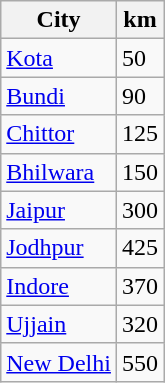<table class="wikitable">
<tr>
<th>City</th>
<th>km</th>
</tr>
<tr>
<td><a href='#'>Kota</a></td>
<td>50</td>
</tr>
<tr>
<td><a href='#'>Bundi</a></td>
<td>90</td>
</tr>
<tr>
<td><a href='#'>Chittor</a></td>
<td>125</td>
</tr>
<tr>
<td><a href='#'>Bhilwara</a></td>
<td>150</td>
</tr>
<tr>
<td><a href='#'>Jaipur</a></td>
<td>300</td>
</tr>
<tr>
<td><a href='#'>Jodhpur</a></td>
<td>425</td>
</tr>
<tr>
<td><a href='#'>Indore</a></td>
<td>370</td>
</tr>
<tr>
<td><a href='#'>Ujjain</a></td>
<td>320</td>
</tr>
<tr>
<td><a href='#'>New Delhi</a></td>
<td>550</td>
</tr>
</table>
